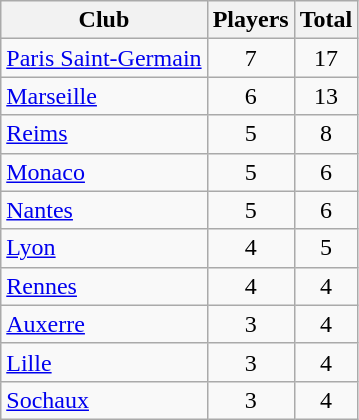<table class="sortable wikitable">
<tr>
<th>Club</th>
<th>Players</th>
<th>Total</th>
</tr>
<tr>
<td><a href='#'>Paris Saint-Germain</a></td>
<td align=center>7</td>
<td align=center>17</td>
</tr>
<tr>
<td><a href='#'>Marseille</a></td>
<td align=center>6</td>
<td align=center>13</td>
</tr>
<tr>
<td><a href='#'>Reims</a></td>
<td align=center>5</td>
<td align=center>8</td>
</tr>
<tr m>
<td><a href='#'>Monaco</a></td>
<td align=center>5</td>
<td align=center>6</td>
</tr>
<tr>
<td><a href='#'>Nantes</a></td>
<td align=center>5</td>
<td align=center>6</td>
</tr>
<tr>
<td><a href='#'>Lyon</a></td>
<td align=center>4</td>
<td align=center>5</td>
</tr>
<tr>
<td><a href='#'>Rennes</a></td>
<td align=center>4</td>
<td align=center>4</td>
</tr>
<tr>
<td><a href='#'>Auxerre</a></td>
<td align=center>3</td>
<td align=center>4</td>
</tr>
<tr>
<td><a href='#'>Lille</a></td>
<td align=center>3</td>
<td align=center>4</td>
</tr>
<tr>
<td><a href='#'>Sochaux</a></td>
<td align=center>3</td>
<td align=center>4</td>
</tr>
</table>
